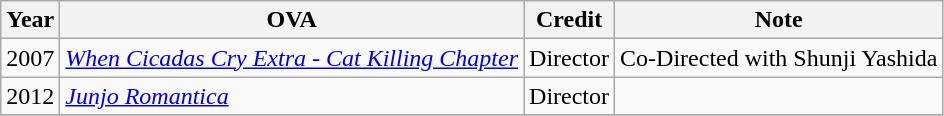<table class="wikitable">
<tr>
<th>Year</th>
<th>OVA</th>
<th>Credit</th>
<th>Note</th>
</tr>
<tr>
<td>2007</td>
<td><em><a href='#'>When Cicadas Cry Extra - Cat Killing Chapter</a></em></td>
<td>Director</td>
<td>Co-Directed with Shunji Yashida</td>
</tr>
<tr>
<td>2012</td>
<td><em><a href='#'>Junjo Romantica</a></em></td>
<td>Director</td>
<td></td>
</tr>
<tr>
</tr>
</table>
